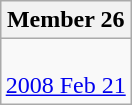<table class=wikitable align=right>
<tr>
<th>Member 26</th>
</tr>
<tr>
<td><br><a href='#'>2008 Feb 21</a></td>
</tr>
</table>
